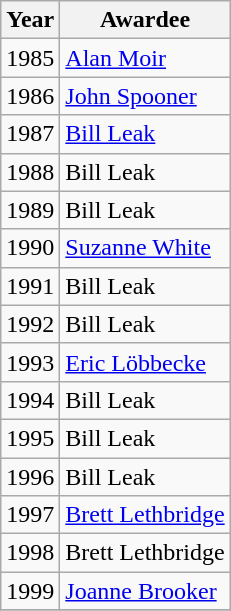<table class="wikitable">
<tr>
<th align="left">Year</th>
<th align="left">Awardee</th>
</tr>
<tr>
<td>1985</td>
<td align="centr"><a href='#'>Alan Moir</a></td>
</tr>
<tr>
<td>1986</td>
<td align="centr"><a href='#'>John Spooner</a></td>
</tr>
<tr>
<td>1987</td>
<td align="centr"><a href='#'>Bill Leak</a></td>
</tr>
<tr>
<td>1988</td>
<td align="centr">Bill Leak</td>
</tr>
<tr>
<td>1989</td>
<td align="centr">Bill Leak</td>
</tr>
<tr>
<td>1990</td>
<td align="centr"><a href='#'>Suzanne White</a></td>
</tr>
<tr>
<td>1991</td>
<td align="centr">Bill Leak</td>
</tr>
<tr>
<td>1992</td>
<td align="centr">Bill Leak</td>
</tr>
<tr>
<td>1993</td>
<td align="centr"><a href='#'>Eric Löbbecke</a></td>
</tr>
<tr>
<td>1994</td>
<td align="centr">Bill Leak</td>
</tr>
<tr>
<td>1995</td>
<td align="centr">Bill Leak</td>
</tr>
<tr>
<td>1996</td>
<td align="centr">Bill Leak</td>
</tr>
<tr>
<td>1997</td>
<td align="centr"><a href='#'>Brett Lethbridge</a></td>
</tr>
<tr>
<td>1998</td>
<td align="centr">Brett Lethbridge</td>
</tr>
<tr>
<td>1999</td>
<td align="centr"><a href='#'>Joanne Brooker</a></td>
</tr>
<tr>
</tr>
</table>
